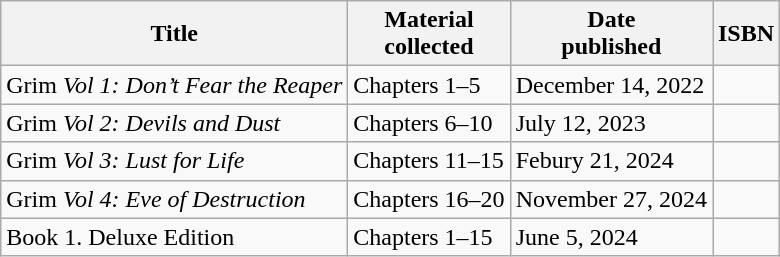<table class="wikitable">
<tr>
<th>Title</th>
<th>Material<br>collected</th>
<th>Date<br>published</th>
<th>ISBN</th>
</tr>
<tr>
<td>Grim  <em>Vol 1: Don’t Fear the Reaper</em></td>
<td>Chapters 1–5</td>
<td>December 14, 2022</td>
<td></td>
</tr>
<tr>
<td>Grim  <em>Vol 2: Devils and Dust</em></td>
<td>Chapters 6–10</td>
<td>July 12, 2023</td>
<td></td>
</tr>
<tr>
<td>Grim  <em>Vol 3: Lust for Life</em></td>
<td>Chapters 11–15</td>
<td>Febury 21, 2024</td>
<td></td>
</tr>
<tr>
<td>Grim  <em>Vol 4: Eve of Destruction</em></td>
<td>Chapters 16–20</td>
<td>November 27, 2024</td>
<td></td>
</tr>
<tr>
<td>Book 1. Deluxe Edition</td>
<td>Chapters 1–15</td>
<td>June 5, 2024</td>
<td></td>
</tr>
</table>
